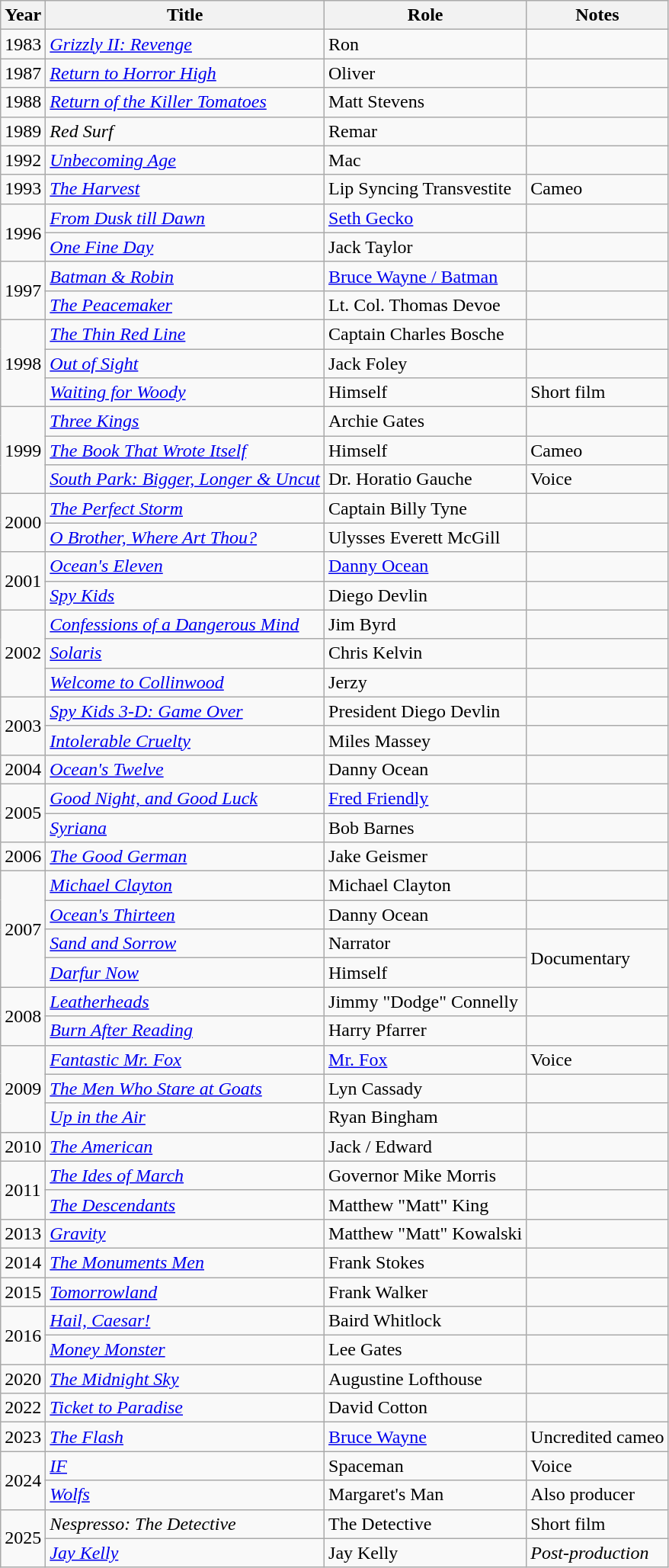<table class="wikitable sortable">
<tr>
<th>Year</th>
<th>Title</th>
<th>Role</th>
<th class="unsortable">Notes</th>
</tr>
<tr>
<td>1983</td>
<td><em><a href='#'>Grizzly II: Revenge</a></em></td>
<td>Ron</td>
<td></td>
</tr>
<tr>
<td>1987</td>
<td><em><a href='#'>Return to Horror High</a></em></td>
<td>Oliver</td>
<td></td>
</tr>
<tr>
<td>1988</td>
<td><em><a href='#'>Return of the Killer Tomatoes</a></em></td>
<td>Matt Stevens</td>
<td></td>
</tr>
<tr>
<td>1989</td>
<td><em>Red Surf</em></td>
<td>Remar</td>
<td></td>
</tr>
<tr>
<td>1992</td>
<td><em><a href='#'>Unbecoming Age</a></em></td>
<td>Mac</td>
<td></td>
</tr>
<tr>
<td>1993</td>
<td><em><a href='#'>The Harvest</a></em></td>
<td>Lip Syncing Transvestite</td>
<td>Cameo</td>
</tr>
<tr>
<td rowspan=2>1996</td>
<td><em><a href='#'>From Dusk till Dawn</a></em></td>
<td><a href='#'>Seth Gecko</a></td>
<td></td>
</tr>
<tr>
<td><em><a href='#'>One Fine Day</a></em></td>
<td>Jack Taylor</td>
<td></td>
</tr>
<tr>
<td rowspan=2>1997</td>
<td><em><a href='#'>Batman & Robin</a></em></td>
<td><a href='#'>Bruce Wayne / Batman</a></td>
<td></td>
</tr>
<tr>
<td><em><a href='#'>The Peacemaker</a></em></td>
<td>Lt. Col. Thomas Devoe</td>
<td></td>
</tr>
<tr>
<td rowspan=3>1998</td>
<td><em><a href='#'>The Thin Red Line</a></em></td>
<td>Captain Charles Bosche</td>
<td></td>
</tr>
<tr>
<td><em><a href='#'>Out of Sight</a></em></td>
<td>Jack Foley</td>
<td></td>
</tr>
<tr>
<td><em><a href='#'>Waiting for Woody</a></em></td>
<td>Himself</td>
<td>Short film</td>
</tr>
<tr>
<td rowspan=3>1999</td>
<td><em><a href='#'>Three Kings</a></em></td>
<td>Archie Gates</td>
<td></td>
</tr>
<tr>
<td><em><a href='#'>The Book That Wrote Itself</a></em></td>
<td>Himself</td>
<td>Cameo</td>
</tr>
<tr>
<td><em><a href='#'>South Park: Bigger, Longer & Uncut</a></em></td>
<td>Dr. Horatio Gauche</td>
<td>Voice</td>
</tr>
<tr>
<td rowspan=2>2000</td>
<td><em><a href='#'>The Perfect Storm</a></em></td>
<td>Captain Billy Tyne</td>
<td></td>
</tr>
<tr>
<td><em><a href='#'>O Brother, Where Art Thou?</a></em></td>
<td>Ulysses Everett McGill</td>
<td></td>
</tr>
<tr>
<td rowspan=2>2001</td>
<td><em><a href='#'>Ocean's Eleven</a></em></td>
<td><a href='#'>Danny Ocean</a></td>
<td></td>
</tr>
<tr>
<td><em><a href='#'>Spy Kids</a></em></td>
<td>Diego Devlin</td>
<td></td>
</tr>
<tr>
<td rowspan=3>2002</td>
<td><em><a href='#'>Confessions of a Dangerous Mind</a></em></td>
<td>Jim Byrd</td>
<td></td>
</tr>
<tr>
<td><em><a href='#'>Solaris</a></em></td>
<td>Chris Kelvin</td>
<td></td>
</tr>
<tr>
<td><em><a href='#'>Welcome to Collinwood</a></em></td>
<td>Jerzy</td>
<td></td>
</tr>
<tr>
<td rowspan=2>2003</td>
<td><em><a href='#'>Spy Kids 3-D: Game Over</a></em></td>
<td>President Diego Devlin</td>
<td></td>
</tr>
<tr>
<td><em><a href='#'>Intolerable Cruelty</a></em></td>
<td>Miles Massey</td>
<td></td>
</tr>
<tr>
<td>2004</td>
<td><em><a href='#'>Ocean's Twelve</a></em></td>
<td>Danny Ocean</td>
<td></td>
</tr>
<tr>
<td rowspan=2>2005</td>
<td><em><a href='#'>Good Night, and Good Luck</a></em></td>
<td><a href='#'>Fred Friendly</a></td>
<td></td>
</tr>
<tr>
<td><em><a href='#'>Syriana</a></em></td>
<td>Bob Barnes</td>
<td></td>
</tr>
<tr>
<td>2006</td>
<td><em><a href='#'>The Good German</a></em></td>
<td>Jake Geismer</td>
<td></td>
</tr>
<tr>
<td rowspan=4>2007</td>
<td><em><a href='#'>Michael Clayton</a></em></td>
<td>Michael Clayton</td>
<td></td>
</tr>
<tr>
<td><em><a href='#'>Ocean's Thirteen</a></em></td>
<td>Danny Ocean</td>
<td></td>
</tr>
<tr>
<td><em><a href='#'>Sand and Sorrow</a></em></td>
<td>Narrator</td>
<td rowspan=2>Documentary</td>
</tr>
<tr>
<td><em><a href='#'>Darfur Now</a></em></td>
<td>Himself</td>
</tr>
<tr>
<td rowspan=2>2008</td>
<td><em><a href='#'>Leatherheads</a></em></td>
<td>Jimmy "Dodge" Connelly</td>
<td></td>
</tr>
<tr>
<td><em><a href='#'>Burn After Reading</a></em></td>
<td>Harry Pfarrer</td>
<td></td>
</tr>
<tr>
<td rowspan=3>2009</td>
<td><em><a href='#'>Fantastic Mr. Fox</a></em></td>
<td><a href='#'>Mr. Fox</a></td>
<td>Voice</td>
</tr>
<tr>
<td><em><a href='#'>The Men Who Stare at Goats</a></em></td>
<td>Lyn Cassady</td>
<td></td>
</tr>
<tr>
<td><em><a href='#'>Up in the Air</a></em></td>
<td>Ryan Bingham</td>
<td></td>
</tr>
<tr>
<td>2010</td>
<td><em><a href='#'>The American</a></em></td>
<td>Jack / Edward</td>
<td></td>
</tr>
<tr>
<td rowspan=2>2011</td>
<td><em><a href='#'>The Ides of March</a></em></td>
<td>Governor Mike Morris</td>
<td></td>
</tr>
<tr>
<td><em><a href='#'>The Descendants</a></em></td>
<td>Matthew "Matt" King</td>
<td></td>
</tr>
<tr>
<td>2013</td>
<td><em><a href='#'>Gravity</a></em></td>
<td>Matthew "Matt" Kowalski</td>
<td></td>
</tr>
<tr>
<td>2014</td>
<td><em><a href='#'>The Monuments Men</a></em></td>
<td>Frank Stokes</td>
<td></td>
</tr>
<tr>
<td>2015</td>
<td><em><a href='#'>Tomorrowland</a></em></td>
<td>Frank Walker</td>
<td></td>
</tr>
<tr>
<td rowspan=2>2016</td>
<td><em><a href='#'>Hail, Caesar!</a></em></td>
<td>Baird Whitlock</td>
<td></td>
</tr>
<tr>
<td><em><a href='#'>Money Monster</a></em></td>
<td>Lee Gates</td>
<td></td>
</tr>
<tr>
<td>2020</td>
<td><em><a href='#'>The Midnight Sky</a></em></td>
<td>Augustine Lofthouse</td>
<td></td>
</tr>
<tr>
<td>2022</td>
<td><em><a href='#'>Ticket to Paradise</a></em></td>
<td>David Cotton</td>
<td></td>
</tr>
<tr>
<td>2023</td>
<td><em><a href='#'>The Flash</a></em></td>
<td><a href='#'>Bruce Wayne</a></td>
<td>Uncredited cameo</td>
</tr>
<tr>
<td rowspan=2>2024</td>
<td><em><a href='#'>IF</a></em></td>
<td>Spaceman</td>
<td>Voice</td>
</tr>
<tr>
<td><em><a href='#'>Wolfs</a></em></td>
<td>Margaret's Man</td>
<td>Also producer</td>
</tr>
<tr>
<td rowspan=2>2025</td>
<td><em>Nespresso: The Detective</em></td>
<td>The Detective</td>
<td>Short film</td>
</tr>
<tr>
<td><em><a href='#'>Jay Kelly</a></em></td>
<td>Jay Kelly</td>
<td><em>Post-production</em></td>
</tr>
</table>
